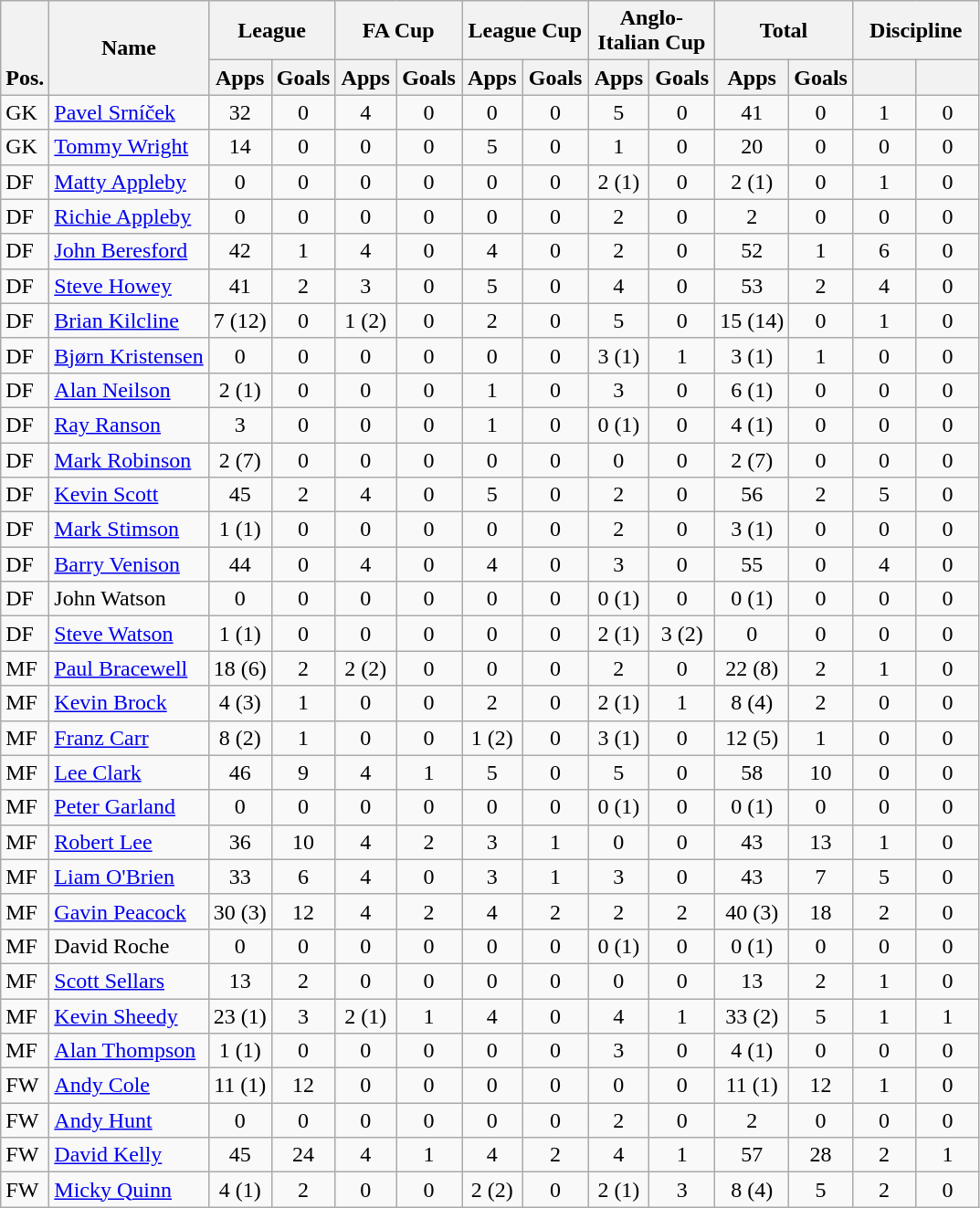<table class="wikitable" style="text-align:center">
<tr>
<th rowspan="2" valign="bottom">Pos.</th>
<th rowspan="2">Name</th>
<th colspan="2" width="85">League</th>
<th colspan="2" width="85">FA Cup</th>
<th colspan="2" width="85">League Cup</th>
<th colspan="2" width="85">Anglo-Italian Cup</th>
<th colspan="2" width="85">Total</th>
<th colspan="2" width="85">Discipline</th>
</tr>
<tr>
<th>Apps</th>
<th>Goals</th>
<th>Apps</th>
<th>Goals</th>
<th>Apps</th>
<th>Goals</th>
<th>Apps</th>
<th>Goals</th>
<th>Apps</th>
<th>Goals</th>
<th></th>
<th></th>
</tr>
<tr>
<td align="left">GK</td>
<td align="left"> <a href='#'>Pavel Srníček</a></td>
<td>32</td>
<td>0</td>
<td>4</td>
<td>0</td>
<td>0</td>
<td>0</td>
<td>5</td>
<td>0</td>
<td>41</td>
<td>0</td>
<td>1</td>
<td>0</td>
</tr>
<tr>
<td align="left">GK</td>
<td align="left"> <a href='#'>Tommy Wright</a></td>
<td>14</td>
<td>0</td>
<td>0</td>
<td>0</td>
<td>5</td>
<td>0</td>
<td>1</td>
<td>0</td>
<td>20</td>
<td>0</td>
<td>0</td>
<td>0</td>
</tr>
<tr>
<td align="left">DF</td>
<td align="left"> <a href='#'>Matty Appleby</a></td>
<td>0</td>
<td>0</td>
<td>0</td>
<td>0</td>
<td>0</td>
<td>0</td>
<td>2 (1)</td>
<td>0</td>
<td>2 (1)</td>
<td>0</td>
<td>1</td>
<td>0</td>
</tr>
<tr>
<td align="left">DF</td>
<td align="left"> <a href='#'>Richie Appleby</a></td>
<td>0</td>
<td>0</td>
<td>0</td>
<td>0</td>
<td>0</td>
<td>0</td>
<td>2</td>
<td>0</td>
<td>2</td>
<td>0</td>
<td>0</td>
<td>0</td>
</tr>
<tr>
<td align="left">DF</td>
<td align="left"> <a href='#'>John Beresford</a></td>
<td>42</td>
<td>1</td>
<td>4</td>
<td>0</td>
<td>4</td>
<td>0</td>
<td>2</td>
<td>0</td>
<td>52</td>
<td>1</td>
<td>6</td>
<td>0</td>
</tr>
<tr>
<td align="left">DF</td>
<td align="left"> <a href='#'>Steve Howey</a></td>
<td>41</td>
<td>2</td>
<td>3</td>
<td>0</td>
<td>5</td>
<td>0</td>
<td>4</td>
<td>0</td>
<td>53</td>
<td>2</td>
<td>4</td>
<td>0</td>
</tr>
<tr>
<td align="left">DF</td>
<td align="left"> <a href='#'>Brian Kilcline</a></td>
<td>7 (12)</td>
<td>0</td>
<td>1 (2)</td>
<td>0</td>
<td>2</td>
<td>0</td>
<td>5</td>
<td>0</td>
<td>15 (14)</td>
<td>0</td>
<td>1</td>
<td>0</td>
</tr>
<tr>
<td align="left">DF</td>
<td align="left"> <a href='#'>Bjørn Kristensen</a></td>
<td>0</td>
<td>0</td>
<td>0</td>
<td>0</td>
<td>0</td>
<td>0</td>
<td>3 (1)</td>
<td>1</td>
<td>3 (1)</td>
<td>1</td>
<td>0</td>
<td>0</td>
</tr>
<tr>
<td align="left">DF</td>
<td align="left"> <a href='#'>Alan Neilson</a></td>
<td>2 (1)</td>
<td>0</td>
<td>0</td>
<td>0</td>
<td>1</td>
<td>0</td>
<td>3</td>
<td>0</td>
<td>6 (1)</td>
<td>0</td>
<td>0</td>
<td>0</td>
</tr>
<tr>
<td align="left">DF</td>
<td align="left"> <a href='#'>Ray Ranson</a></td>
<td>3</td>
<td>0</td>
<td>0</td>
<td>0</td>
<td>1</td>
<td>0</td>
<td>0 (1)</td>
<td>0</td>
<td>4 (1)</td>
<td>0</td>
<td>0</td>
<td>0</td>
</tr>
<tr>
<td align="left">DF</td>
<td align="left"> <a href='#'>Mark Robinson</a></td>
<td>2 (7)</td>
<td>0</td>
<td>0</td>
<td>0</td>
<td>0</td>
<td>0</td>
<td>0</td>
<td>0</td>
<td>2 (7)</td>
<td>0</td>
<td>0</td>
<td>0</td>
</tr>
<tr>
<td align="left">DF</td>
<td align="left"> <a href='#'>Kevin Scott</a></td>
<td>45</td>
<td>2</td>
<td>4</td>
<td>0</td>
<td>5</td>
<td>0</td>
<td>2</td>
<td>0</td>
<td>56</td>
<td>2</td>
<td>5</td>
<td>0</td>
</tr>
<tr>
<td align="left">DF</td>
<td align="left"> <a href='#'>Mark Stimson</a></td>
<td>1 (1)</td>
<td>0</td>
<td>0</td>
<td>0</td>
<td>0</td>
<td>0</td>
<td>2</td>
<td>0</td>
<td>3 (1)</td>
<td>0</td>
<td>0</td>
<td>0</td>
</tr>
<tr>
<td align="left">DF</td>
<td align="left"> <a href='#'>Barry Venison</a></td>
<td>44</td>
<td>0</td>
<td>4</td>
<td>0</td>
<td>4</td>
<td>0</td>
<td>3</td>
<td>0</td>
<td>55</td>
<td>0</td>
<td>4</td>
<td>0</td>
</tr>
<tr>
<td align="left">DF</td>
<td align="left"> John Watson</td>
<td>0</td>
<td>0</td>
<td>0</td>
<td>0</td>
<td>0</td>
<td>0</td>
<td>0 (1)</td>
<td>0</td>
<td>0 (1)</td>
<td>0</td>
<td>0</td>
<td>0</td>
</tr>
<tr>
<td align="left">DF</td>
<td align="left"> <a href='#'>Steve Watson</a></td>
<td>1 (1)</td>
<td>0</td>
<td>0</td>
<td>0</td>
<td>0</td>
<td>0</td>
<td>2 (1)</td>
<td>3 (2)</td>
<td>0</td>
<td>0</td>
<td>0</td>
<td>0</td>
</tr>
<tr>
<td align="left">MF</td>
<td align="left"> <a href='#'>Paul Bracewell</a></td>
<td>18 (6)</td>
<td>2</td>
<td>2 (2)</td>
<td>0</td>
<td>0</td>
<td>0</td>
<td>2</td>
<td>0</td>
<td>22 (8)</td>
<td>2</td>
<td>1</td>
<td>0</td>
</tr>
<tr>
<td align="left">MF</td>
<td align="left"> <a href='#'>Kevin Brock</a></td>
<td>4 (3)</td>
<td>1</td>
<td>0</td>
<td>0</td>
<td>2</td>
<td>0</td>
<td>2 (1)</td>
<td>1</td>
<td>8 (4)</td>
<td>2</td>
<td>0</td>
<td>0</td>
</tr>
<tr>
<td align="left">MF</td>
<td align="left"> <a href='#'>Franz Carr</a></td>
<td>8 (2)</td>
<td>1</td>
<td>0</td>
<td>0</td>
<td>1 (2)</td>
<td>0</td>
<td>3 (1)</td>
<td>0</td>
<td>12 (5)</td>
<td>1</td>
<td>0</td>
<td>0</td>
</tr>
<tr>
<td align="left">MF</td>
<td align="left"> <a href='#'>Lee Clark</a></td>
<td>46</td>
<td>9</td>
<td>4</td>
<td>1</td>
<td>5</td>
<td>0</td>
<td>5</td>
<td>0</td>
<td>58</td>
<td>10</td>
<td>0</td>
<td>0</td>
</tr>
<tr>
<td align="left">MF</td>
<td align="left"> <a href='#'>Peter Garland</a></td>
<td>0</td>
<td>0</td>
<td>0</td>
<td>0</td>
<td>0</td>
<td>0</td>
<td>0 (1)</td>
<td>0</td>
<td>0 (1)</td>
<td>0</td>
<td>0</td>
<td>0</td>
</tr>
<tr>
<td align="left">MF</td>
<td align="left"> <a href='#'>Robert Lee</a></td>
<td>36</td>
<td>10</td>
<td>4</td>
<td>2</td>
<td>3</td>
<td>1</td>
<td>0</td>
<td>0</td>
<td>43</td>
<td>13</td>
<td>1</td>
<td>0</td>
</tr>
<tr>
<td align="left">MF</td>
<td align="left"> <a href='#'>Liam O'Brien</a></td>
<td>33</td>
<td>6</td>
<td>4</td>
<td>0</td>
<td>3</td>
<td>1</td>
<td>3</td>
<td>0</td>
<td>43</td>
<td>7</td>
<td>5</td>
<td>0</td>
</tr>
<tr>
<td align="left">MF</td>
<td align="left"> <a href='#'>Gavin Peacock</a></td>
<td>30 (3)</td>
<td>12</td>
<td>4</td>
<td>2</td>
<td>4</td>
<td>2</td>
<td>2</td>
<td>2</td>
<td>40 (3)</td>
<td>18</td>
<td>2</td>
<td>0</td>
</tr>
<tr>
<td align="left">MF</td>
<td align="left"> David Roche</td>
<td>0</td>
<td>0</td>
<td>0</td>
<td>0</td>
<td>0</td>
<td>0</td>
<td>0 (1)</td>
<td>0</td>
<td>0 (1)</td>
<td>0</td>
<td>0</td>
<td>0</td>
</tr>
<tr>
<td align="left">MF</td>
<td align="left"> <a href='#'>Scott Sellars</a></td>
<td>13</td>
<td>2</td>
<td>0</td>
<td>0</td>
<td>0</td>
<td>0</td>
<td>0</td>
<td>0</td>
<td>13</td>
<td>2</td>
<td>1</td>
<td>0</td>
</tr>
<tr>
<td align="left">MF</td>
<td align="left"> <a href='#'>Kevin Sheedy</a></td>
<td>23 (1)</td>
<td>3</td>
<td>2 (1)</td>
<td>1</td>
<td>4</td>
<td>0</td>
<td>4</td>
<td>1</td>
<td>33 (2)</td>
<td>5</td>
<td>1</td>
<td>1</td>
</tr>
<tr>
<td align="left">MF</td>
<td align="left"> <a href='#'>Alan Thompson</a></td>
<td>1 (1)</td>
<td>0</td>
<td>0</td>
<td>0</td>
<td>0</td>
<td>0</td>
<td>3</td>
<td>0</td>
<td>4 (1)</td>
<td>0</td>
<td>0</td>
<td>0</td>
</tr>
<tr>
<td align="left">FW</td>
<td align="left"> <a href='#'>Andy Cole</a></td>
<td>11 (1)</td>
<td>12</td>
<td>0</td>
<td>0</td>
<td>0</td>
<td>0</td>
<td>0</td>
<td>0</td>
<td>11 (1)</td>
<td>12</td>
<td>1</td>
<td>0</td>
</tr>
<tr>
<td align="left">FW</td>
<td align="left"> <a href='#'>Andy Hunt</a></td>
<td>0</td>
<td>0</td>
<td>0</td>
<td>0</td>
<td>0</td>
<td>0</td>
<td>2</td>
<td>0</td>
<td>2</td>
<td>0</td>
<td>0</td>
<td>0</td>
</tr>
<tr>
<td align="left">FW</td>
<td align="left"> <a href='#'>David Kelly</a></td>
<td>45</td>
<td>24</td>
<td>4</td>
<td>1</td>
<td>4</td>
<td>2</td>
<td>4</td>
<td>1</td>
<td>57</td>
<td>28</td>
<td>2</td>
<td>1</td>
</tr>
<tr>
<td align="left">FW</td>
<td align="left"> <a href='#'>Micky Quinn</a></td>
<td>4 (1)</td>
<td>2</td>
<td>0</td>
<td>0</td>
<td>2 (2)</td>
<td>0</td>
<td>2 (1)</td>
<td>3</td>
<td>8 (4)</td>
<td>5</td>
<td>2</td>
<td>0</td>
</tr>
</table>
